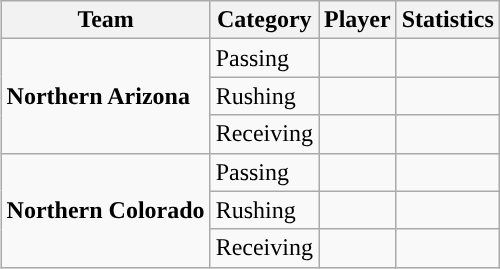<table class="wikitable" style="float: right;">
<tr>
<th>Team</th>
<th>Category</th>
<th>Player</th>
<th>Statistics</th>
</tr>
<tr>
<td rowspan=3><strong>Northern Arizona</strong></td>
<td>Passing</td>
<td></td>
<td></td>
</tr>
<tr>
<td>Rushing</td>
<td></td>
<td></td>
</tr>
<tr>
<td>Receiving</td>
<td></td>
<td></td>
</tr>
<tr>
<td rowspan=3><strong>Northern Colorado</strong></td>
<td>Passing</td>
<td></td>
<td></td>
</tr>
<tr>
<td>Rushing</td>
<td></td>
<td></td>
</tr>
<tr>
<td>Receiving</td>
<td></td>
<td></td>
</tr>
</table>
